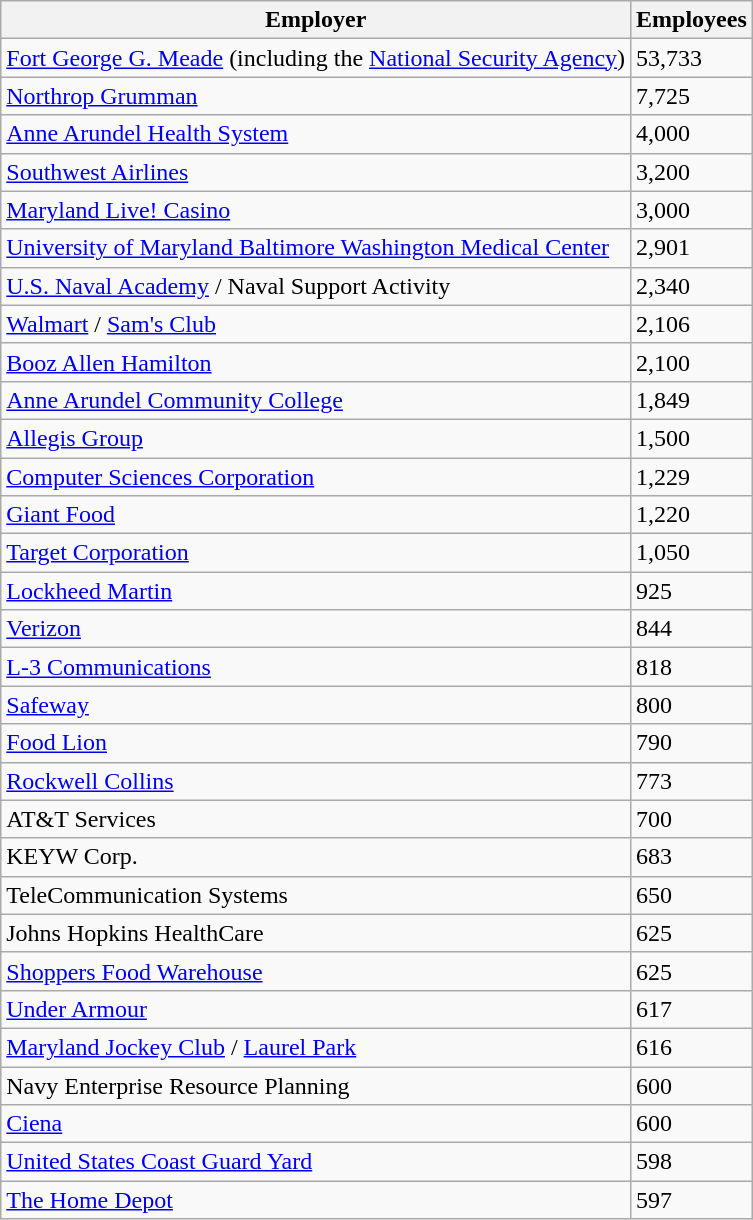<table class="wikitable">
<tr>
<th>Employer</th>
<th>Employees</th>
</tr>
<tr>
<td><a href='#'>Fort George G. Meade</a> (including the <a href='#'>National Security Agency</a>)</td>
<td>53,733</td>
</tr>
<tr>
<td><a href='#'>Northrop Grumman</a></td>
<td>7,725</td>
</tr>
<tr>
<td><a href='#'>Anne Arundel Health System</a></td>
<td>4,000</td>
</tr>
<tr>
<td><a href='#'>Southwest Airlines</a></td>
<td>3,200</td>
</tr>
<tr>
<td><a href='#'>Maryland Live! Casino</a></td>
<td>3,000</td>
</tr>
<tr>
<td><a href='#'>University of Maryland Baltimore Washington Medical Center</a></td>
<td>2,901</td>
</tr>
<tr>
<td><a href='#'>U.S. Naval Academy</a> / Naval Support Activity</td>
<td>2,340</td>
</tr>
<tr>
<td><a href='#'>Walmart</a> / <a href='#'>Sam's Club</a></td>
<td>2,106</td>
</tr>
<tr>
<td><a href='#'>Booz Allen Hamilton</a></td>
<td>2,100</td>
</tr>
<tr>
<td><a href='#'>Anne Arundel Community College</a></td>
<td>1,849</td>
</tr>
<tr>
<td><a href='#'>Allegis Group</a></td>
<td>1,500</td>
</tr>
<tr>
<td><a href='#'>Computer Sciences Corporation</a></td>
<td>1,229</td>
</tr>
<tr>
<td><a href='#'>Giant Food</a></td>
<td>1,220</td>
</tr>
<tr>
<td><a href='#'>Target Corporation</a></td>
<td>1,050</td>
</tr>
<tr>
<td><a href='#'>Lockheed Martin</a></td>
<td>925</td>
</tr>
<tr>
<td><a href='#'>Verizon</a></td>
<td>844</td>
</tr>
<tr>
<td><a href='#'>L-3 Communications</a></td>
<td>818</td>
</tr>
<tr>
<td><a href='#'>Safeway</a></td>
<td>800</td>
</tr>
<tr>
<td><a href='#'>Food Lion</a></td>
<td>790</td>
</tr>
<tr>
<td><a href='#'>Rockwell Collins</a></td>
<td>773</td>
</tr>
<tr>
<td>AT&T Services</td>
<td>700</td>
</tr>
<tr>
<td>KEYW Corp.</td>
<td>683</td>
</tr>
<tr>
<td>TeleCommunication Systems</td>
<td>650</td>
</tr>
<tr>
<td>Johns Hopkins HealthCare</td>
<td>625</td>
</tr>
<tr>
<td><a href='#'>Shoppers Food Warehouse</a></td>
<td>625</td>
</tr>
<tr>
<td><a href='#'>Under Armour</a></td>
<td>617</td>
</tr>
<tr>
<td><a href='#'>Maryland Jockey Club</a> / <a href='#'>Laurel Park</a></td>
<td>616</td>
</tr>
<tr>
<td>Navy Enterprise Resource Planning</td>
<td>600</td>
</tr>
<tr>
<td><a href='#'>Ciena</a></td>
<td>600</td>
</tr>
<tr>
<td><a href='#'>United States Coast Guard Yard</a></td>
<td>598</td>
</tr>
<tr>
<td><a href='#'>The Home Depot</a></td>
<td>597</td>
</tr>
</table>
